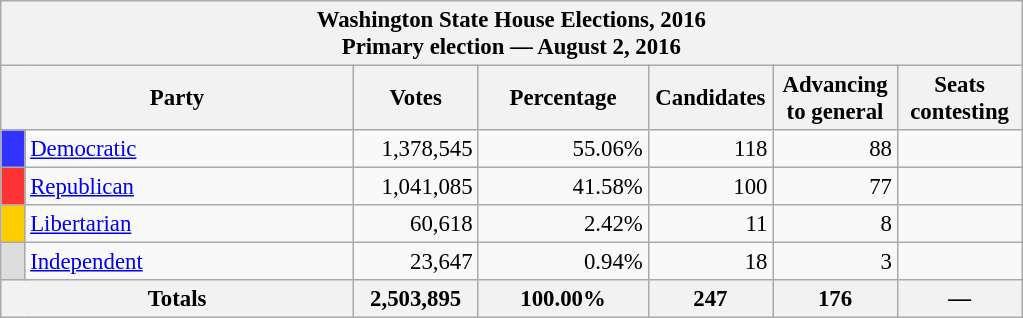<table class="wikitable" style="font-size: 95%;">
<tr>
<th colspan="7">Washington State House Elections, 2016<br>Primary election — August 2, 2016</th>
</tr>
<tr>
<th colspan="2" style="width: 15em">Party</th>
<th style="width: 5em">Votes</th>
<th style="width: 7em">Percentage</th>
<th style="width: 5em">Candidates</th>
<th style="width: 5em">Advancing to general</th>
<th style="width: 5em">Seats contesting</th>
</tr>
<tr>
<th style="background-color:#33F; width: 3px"></th>
<td style="width: 130px"><a href='#'>Democratic</a></td>
<td align="right">1,378,545</td>
<td align="right">55.06%</td>
<td align="right">118</td>
<td align="right">88</td>
<td align="right"></td>
</tr>
<tr>
<th style="background-color:#F33; width: 3px"></th>
<td style="width: 130px"><a href='#'>Republican</a></td>
<td align="right">1,041,085</td>
<td align="right">41.58%</td>
<td align="right">100</td>
<td align="right">77</td>
<td align="right"></td>
</tr>
<tr>
<th style="background-color:#FC0; width: 3px"></th>
<td style="width: 130px"><a href='#'>Libertarian</a></td>
<td align="right">60,618</td>
<td align="right">2.42%</td>
<td align="right">11</td>
<td align="right">8</td>
<td align="right"></td>
</tr>
<tr>
<th style="background-color:#DDDDDD; width: 3px"></th>
<td style="width: 130px"><a href='#'>Independent</a></td>
<td align="right">23,647</td>
<td align="right">0.94%</td>
<td align="right">18</td>
<td align="right">3</td>
<td align="right"></td>
</tr>
<tr bgcolor="#EEEEEE">
<th colspan="2" align="right">Totals</th>
<th align="right">2,503,895</th>
<th align="right">100.00%</th>
<th align="right">247</th>
<th align="right">176</th>
<th align="right">—</th>
</tr>
</table>
